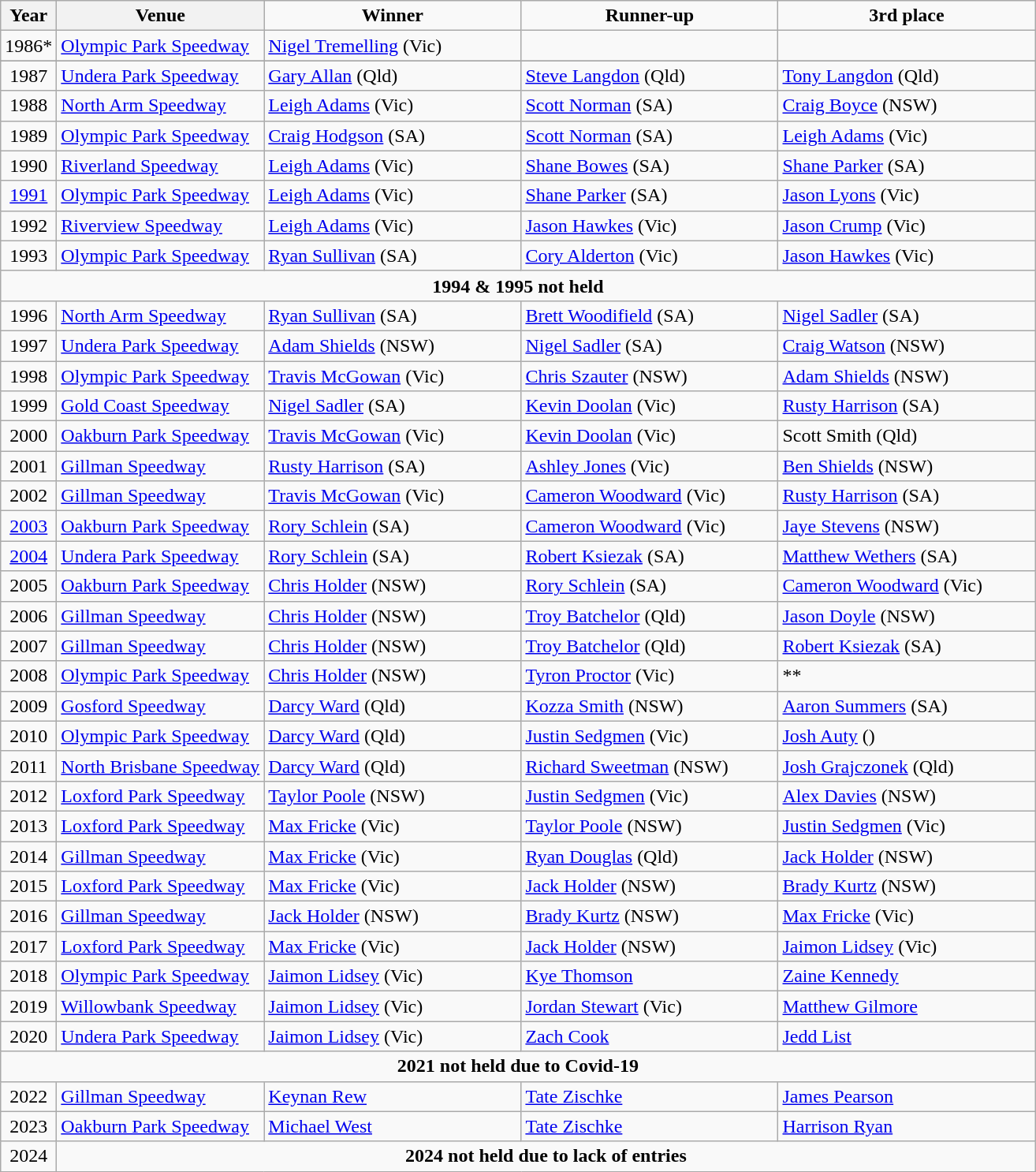<table class="wikitable">
<tr align=center>
<th>Year</th>
<th>Venue</th>
<td width=210px ><strong>Winner</strong></td>
<td width=210px ><strong>Runner-up</strong></td>
<td width=210px ><strong>3rd place</strong></td>
</tr>
<tr>
<td align=center>1986*</td>
<td><a href='#'>Olympic Park Speedway</a></td>
<td><a href='#'>Nigel Tremelling</a> (Vic)</td>
<td></td>
<td></td>
</tr>
<tr>
</tr>
<tr>
<td align=center>1987</td>
<td><a href='#'>Undera Park Speedway</a></td>
<td><a href='#'>Gary Allan</a> (Qld)</td>
<td><a href='#'>Steve Langdon</a> (Qld)</td>
<td><a href='#'>Tony Langdon</a> (Qld)</td>
</tr>
<tr>
<td align=center>1988</td>
<td><a href='#'>North Arm Speedway</a></td>
<td><a href='#'>Leigh Adams</a> (Vic)</td>
<td><a href='#'>Scott Norman</a> (SA)</td>
<td><a href='#'>Craig Boyce</a> (NSW)</td>
</tr>
<tr>
<td align=center>1989</td>
<td><a href='#'>Olympic Park Speedway</a></td>
<td><a href='#'>Craig Hodgson</a> (SA)</td>
<td><a href='#'>Scott Norman</a> (SA)</td>
<td><a href='#'>Leigh Adams</a> (Vic)</td>
</tr>
<tr>
<td align=center>1990</td>
<td><a href='#'>Riverland Speedway</a></td>
<td><a href='#'>Leigh Adams</a> (Vic)</td>
<td><a href='#'>Shane Bowes</a> (SA)</td>
<td><a href='#'>Shane Parker</a> (SA)</td>
</tr>
<tr>
<td align=center><a href='#'>1991</a></td>
<td><a href='#'>Olympic Park Speedway</a></td>
<td><a href='#'>Leigh Adams</a> (Vic)</td>
<td><a href='#'>Shane Parker</a> (SA)</td>
<td><a href='#'>Jason Lyons</a> (Vic)</td>
</tr>
<tr>
<td align=center>1992</td>
<td><a href='#'>Riverview Speedway</a></td>
<td><a href='#'>Leigh Adams</a> (Vic)</td>
<td><a href='#'>Jason Hawkes</a> (Vic)</td>
<td><a href='#'>Jason Crump</a> (Vic)</td>
</tr>
<tr>
<td align=center>1993</td>
<td><a href='#'>Olympic Park Speedway</a></td>
<td><a href='#'>Ryan Sullivan</a> (SA)</td>
<td><a href='#'>Cory Alderton</a> (Vic)</td>
<td><a href='#'>Jason Hawkes</a> (Vic)</td>
</tr>
<tr>
<td colspan=5 align=center><strong>1994 & 1995 not held</strong></td>
</tr>
<tr>
<td align=center>1996</td>
<td><a href='#'>North Arm Speedway</a></td>
<td><a href='#'>Ryan Sullivan</a> (SA)</td>
<td><a href='#'>Brett Woodifield</a> (SA)</td>
<td><a href='#'>Nigel Sadler</a> (SA)</td>
</tr>
<tr>
<td align=center>1997</td>
<td><a href='#'>Undera Park Speedway</a></td>
<td><a href='#'>Adam Shields</a> (NSW)</td>
<td><a href='#'>Nigel Sadler</a> (SA)</td>
<td><a href='#'>Craig Watson</a> (NSW)</td>
</tr>
<tr>
<td align=center>1998</td>
<td><a href='#'>Olympic Park Speedway</a></td>
<td><a href='#'>Travis McGowan</a> (Vic)</td>
<td><a href='#'>Chris Szauter</a> (NSW)</td>
<td><a href='#'>Adam Shields</a> (NSW)</td>
</tr>
<tr>
<td align=center>1999</td>
<td><a href='#'>Gold Coast Speedway</a></td>
<td><a href='#'>Nigel Sadler</a> (SA)</td>
<td><a href='#'>Kevin Doolan</a> (Vic)</td>
<td><a href='#'>Rusty Harrison</a> (SA)</td>
</tr>
<tr>
<td align=center>2000</td>
<td><a href='#'>Oakburn Park Speedway</a></td>
<td><a href='#'>Travis McGowan</a> (Vic)</td>
<td><a href='#'>Kevin Doolan</a> (Vic)</td>
<td>Scott Smith (Qld)</td>
</tr>
<tr>
<td align=center>2001</td>
<td><a href='#'>Gillman Speedway</a></td>
<td><a href='#'>Rusty Harrison</a> (SA)</td>
<td><a href='#'>Ashley Jones</a> (Vic)</td>
<td><a href='#'>Ben Shields</a> (NSW)</td>
</tr>
<tr>
<td align=center>2002</td>
<td><a href='#'>Gillman Speedway</a></td>
<td><a href='#'>Travis McGowan</a> (Vic)</td>
<td><a href='#'>Cameron Woodward</a> (Vic)</td>
<td><a href='#'>Rusty Harrison</a> (SA)</td>
</tr>
<tr>
<td align=center><a href='#'>2003</a></td>
<td><a href='#'>Oakburn Park Speedway</a></td>
<td><a href='#'>Rory Schlein</a> (SA)</td>
<td><a href='#'>Cameron Woodward</a> (Vic)</td>
<td><a href='#'>Jaye Stevens</a> (NSW)</td>
</tr>
<tr>
<td align=center><a href='#'>2004</a></td>
<td><a href='#'>Undera Park Speedway</a></td>
<td><a href='#'>Rory Schlein</a> (SA)</td>
<td><a href='#'>Robert Ksiezak</a> (SA)</td>
<td><a href='#'>Matthew Wethers</a> (SA)</td>
</tr>
<tr>
<td align=center>2005</td>
<td><a href='#'>Oakburn Park Speedway</a></td>
<td><a href='#'>Chris Holder</a> (NSW)</td>
<td><a href='#'>Rory Schlein</a> (SA)</td>
<td><a href='#'>Cameron Woodward</a> (Vic)</td>
</tr>
<tr>
<td align=center>2006</td>
<td><a href='#'>Gillman Speedway</a></td>
<td><a href='#'>Chris Holder</a> (NSW)</td>
<td><a href='#'>Troy Batchelor</a> (Qld)</td>
<td><a href='#'>Jason Doyle</a> (NSW)</td>
</tr>
<tr>
<td align=center>2007</td>
<td><a href='#'>Gillman Speedway</a></td>
<td><a href='#'>Chris Holder</a> (NSW)</td>
<td><a href='#'>Troy Batchelor</a> (Qld)</td>
<td><a href='#'>Robert Ksiezak</a> (SA)</td>
</tr>
<tr>
<td align=center>2008</td>
<td><a href='#'>Olympic Park Speedway</a></td>
<td><a href='#'>Chris Holder</a> (NSW)</td>
<td><a href='#'>Tyron Proctor</a> (Vic)</td>
<td>**</td>
</tr>
<tr>
<td align=center>2009</td>
<td><a href='#'>Gosford Speedway</a></td>
<td><a href='#'>Darcy Ward</a> (Qld)</td>
<td><a href='#'>Kozza Smith</a> (NSW)</td>
<td><a href='#'>Aaron Summers</a> (SA)</td>
</tr>
<tr>
<td align=center>2010</td>
<td><a href='#'>Olympic Park Speedway</a></td>
<td><a href='#'>Darcy Ward</a> (Qld)</td>
<td><a href='#'>Justin Sedgmen</a> (Vic)</td>
<td><a href='#'>Josh Auty</a> ()</td>
</tr>
<tr>
<td align=center>2011</td>
<td><a href='#'>North Brisbane Speedway</a></td>
<td><a href='#'>Darcy Ward</a> (Qld)</td>
<td><a href='#'>Richard Sweetman</a> (NSW)</td>
<td><a href='#'>Josh Grajczonek</a> (Qld)</td>
</tr>
<tr>
<td align=center>2012</td>
<td><a href='#'>Loxford Park Speedway</a></td>
<td><a href='#'>Taylor Poole</a> (NSW)</td>
<td><a href='#'>Justin Sedgmen</a> (Vic)</td>
<td><a href='#'>Alex Davies</a> (NSW)</td>
</tr>
<tr>
<td align=center>2013</td>
<td><a href='#'>Loxford Park Speedway</a></td>
<td><a href='#'>Max Fricke</a> (Vic)</td>
<td><a href='#'>Taylor Poole</a> (NSW)</td>
<td><a href='#'>Justin Sedgmen</a> (Vic)</td>
</tr>
<tr>
<td align=center>2014</td>
<td><a href='#'>Gillman Speedway</a></td>
<td><a href='#'>Max Fricke</a> (Vic)</td>
<td><a href='#'>Ryan Douglas</a> (Qld)</td>
<td><a href='#'>Jack Holder</a> (NSW)</td>
</tr>
<tr>
<td align=center>2015</td>
<td><a href='#'>Loxford Park Speedway</a></td>
<td><a href='#'>Max Fricke</a> (Vic)</td>
<td><a href='#'>Jack Holder</a> (NSW)</td>
<td><a href='#'>Brady Kurtz</a> (NSW)</td>
</tr>
<tr>
<td align=center>2016</td>
<td><a href='#'>Gillman Speedway</a></td>
<td><a href='#'>Jack Holder</a> (NSW)</td>
<td><a href='#'>Brady Kurtz</a> (NSW)</td>
<td><a href='#'>Max Fricke</a> (Vic)</td>
</tr>
<tr>
<td align=center>2017</td>
<td><a href='#'>Loxford Park Speedway</a></td>
<td><a href='#'>Max Fricke</a> (Vic)</td>
<td><a href='#'>Jack Holder</a> (NSW)</td>
<td><a href='#'>Jaimon Lidsey</a> (Vic)</td>
</tr>
<tr>
<td align=center>2018</td>
<td><a href='#'>Olympic Park Speedway</a></td>
<td><a href='#'>Jaimon Lidsey</a> (Vic)</td>
<td><a href='#'>Kye Thomson</a></td>
<td><a href='#'>Zaine Kennedy</a></td>
</tr>
<tr>
<td align=center>2019</td>
<td><a href='#'>Willowbank Speedway</a></td>
<td><a href='#'>Jaimon Lidsey</a> (Vic)</td>
<td><a href='#'>Jordan Stewart</a> (Vic)</td>
<td><a href='#'>Matthew Gilmore</a></td>
</tr>
<tr>
<td align=center>2020</td>
<td><a href='#'>Undera Park Speedway</a></td>
<td><a href='#'>Jaimon Lidsey</a> (Vic)</td>
<td><a href='#'>Zach Cook</a></td>
<td><a href='#'>Jedd List</a></td>
</tr>
<tr>
<td colspan=5 align=center><strong>2021 not held due to Covid-19</strong></td>
</tr>
<tr>
<td align=center>2022</td>
<td><a href='#'>Gillman Speedway</a></td>
<td><a href='#'>Keynan Rew</a></td>
<td><a href='#'>Tate Zischke</a></td>
<td><a href='#'>James Pearson</a></td>
</tr>
<tr>
<td align=center>2023</td>
<td><a href='#'>Oakburn Park Speedway</a></td>
<td><a href='#'>Michael West</a></td>
<td><a href='#'>Tate Zischke</a></td>
<td><a href='#'>Harrison Ryan</a></td>
</tr>
<tr>
<td align=center>2024</td>
<td colspan=5 align=center><strong>2024 not held due to lack of entries</strong></td>
</tr>
</table>
